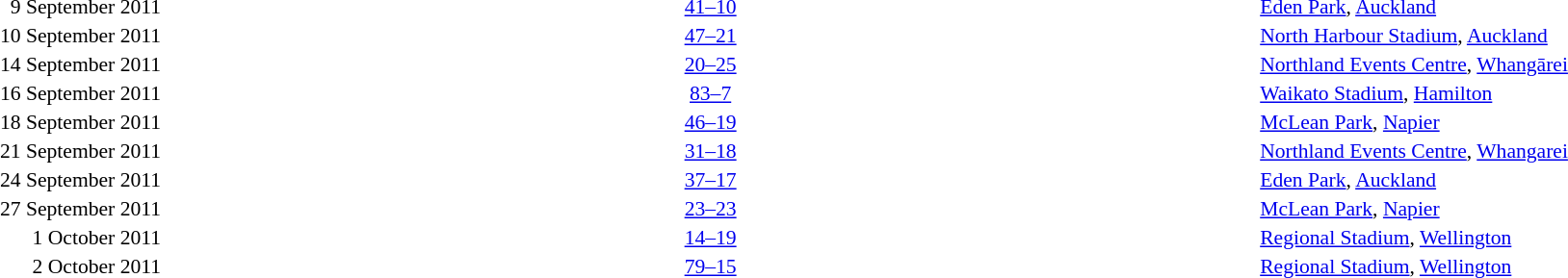<table style="width:100%" cellspacing="1">
<tr>
<th width=15%></th>
<th width=25%></th>
<th width=10%></th>
<th width=25%></th>
</tr>
<tr style=font-size:90%>
<td align=right>9 September 2011</td>
<td align=right></td>
<td align=center><a href='#'>41–10</a></td>
<td></td>
<td><a href='#'>Eden Park</a>, <a href='#'>Auckland</a></td>
</tr>
<tr style=font-size:90%>
<td align=right>10 September 2011</td>
<td align=right></td>
<td align=center><a href='#'>47–21</a></td>
<td></td>
<td><a href='#'>North Harbour Stadium</a>, <a href='#'>Auckland</a></td>
</tr>
<tr style=font-size:90%>
<td align=right>14 September 2011</td>
<td align=right></td>
<td align=center><a href='#'>20–25</a></td>
<td></td>
<td><a href='#'>Northland Events Centre</a>, <a href='#'>Whangārei</a></td>
</tr>
<tr style=font-size:90%>
<td align=right>16 September 2011</td>
<td align=right></td>
<td align=center><a href='#'>83–7</a></td>
<td></td>
<td><a href='#'>Waikato Stadium</a>, <a href='#'>Hamilton</a></td>
</tr>
<tr style=font-size:90%>
<td align=right>18 September 2011</td>
<td align=right></td>
<td align=center><a href='#'>46–19</a></td>
<td></td>
<td><a href='#'>McLean Park</a>, <a href='#'>Napier</a></td>
</tr>
<tr style=font-size:90%>
<td align=right>21 September 2011</td>
<td align=right></td>
<td align=center><a href='#'>31–18</a></td>
<td></td>
<td><a href='#'>Northland Events Centre</a>, <a href='#'>Whangarei</a></td>
</tr>
<tr style=font-size:90%>
<td align=right>24 September 2011</td>
<td align=right></td>
<td align=center><a href='#'>37–17</a></td>
<td></td>
<td><a href='#'>Eden Park</a>, <a href='#'>Auckland</a></td>
</tr>
<tr style=font-size:90%>
<td align=right>27 September 2011</td>
<td align=right></td>
<td align=center><a href='#'>23–23</a></td>
<td></td>
<td><a href='#'>McLean Park</a>, <a href='#'>Napier</a></td>
</tr>
<tr style=font-size:90%>
<td align=right>1 October 2011</td>
<td align=right></td>
<td align=center><a href='#'>14–19</a></td>
<td></td>
<td><a href='#'>Regional Stadium</a>, <a href='#'>Wellington</a></td>
</tr>
<tr style=font-size:90%>
<td align=right>2 October 2011</td>
<td align=right></td>
<td align=center><a href='#'>79–15</a></td>
<td></td>
<td><a href='#'>Regional Stadium</a>, <a href='#'>Wellington</a></td>
</tr>
</table>
